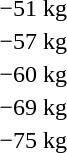<table>
<tr>
<td rowspan=2>−51 kg</td>
<td rowspan=2></td>
<td rowspan=2></td>
<td></td>
</tr>
<tr>
<td></td>
</tr>
<tr>
<td rowspan=2>−57 kg</td>
<td rowspan=2></td>
<td rowspan=2></td>
<td></td>
</tr>
<tr>
<td></td>
</tr>
<tr>
<td rowspan=2>−60 kg</td>
<td rowspan=2></td>
<td rowspan=2></td>
<td></td>
</tr>
<tr>
<td></td>
</tr>
<tr>
<td rowspan=2>−69 kg</td>
<td rowspan=2></td>
<td rowspan=2></td>
<td></td>
</tr>
<tr>
<td></td>
</tr>
<tr>
<td rowspan=2>−75 kg</td>
<td rowspan=2></td>
<td rowspan=2></td>
<td></td>
</tr>
<tr>
<td></td>
</tr>
</table>
